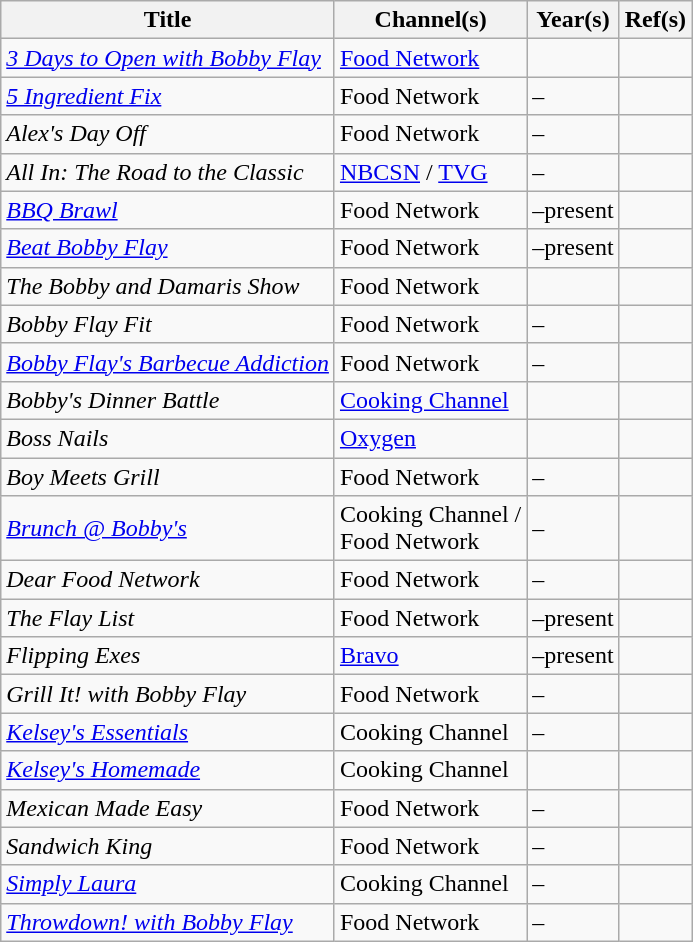<table class="wikitable">
<tr>
<th>Title</th>
<th>Channel(s)</th>
<th>Year(s)</th>
<th>Ref(s)</th>
</tr>
<tr>
<td><em><a href='#'>3 Days to Open with Bobby Flay</a></em></td>
<td><a href='#'>Food Network</a></td>
<td></td>
<td></td>
</tr>
<tr>
<td><em><a href='#'>5 Ingredient Fix</a></em></td>
<td>Food Network</td>
<td>–</td>
<td></td>
</tr>
<tr>
<td><em>Alex's Day Off</em></td>
<td>Food Network</td>
<td>–</td>
<td></td>
</tr>
<tr>
<td><em>All In: The Road to the Classic</em></td>
<td><a href='#'>NBCSN</a> / <a href='#'>TVG</a></td>
<td>–</td>
<td></td>
</tr>
<tr>
<td><em><a href='#'>BBQ Brawl</a></em></td>
<td>Food Network</td>
<td>–present</td>
<td></td>
</tr>
<tr>
<td><em><a href='#'>Beat Bobby Flay</a></em></td>
<td>Food Network</td>
<td>–present</td>
<td></td>
</tr>
<tr>
<td><em>The Bobby and Damaris Show</em></td>
<td>Food Network</td>
<td></td>
<td></td>
</tr>
<tr>
<td><em>Bobby Flay Fit</em></td>
<td>Food Network</td>
<td>–</td>
<td></td>
</tr>
<tr>
<td><em><a href='#'>Bobby Flay's Barbecue Addiction</a></em></td>
<td>Food Network</td>
<td>–</td>
<td></td>
</tr>
<tr>
<td><em>Bobby's Dinner Battle</em></td>
<td><a href='#'>Cooking Channel</a></td>
<td></td>
<td></td>
</tr>
<tr>
<td><em>Boss Nails</em></td>
<td><a href='#'>Oxygen</a></td>
<td></td>
<td></td>
</tr>
<tr>
<td><em>Boy Meets Grill</em></td>
<td>Food Network</td>
<td>–</td>
<td></td>
</tr>
<tr>
<td><em><a href='#'>Brunch @ Bobby's</a></em></td>
<td>Cooking Channel / <br>Food Network</td>
<td>–</td>
<td></td>
</tr>
<tr>
<td><em>Dear Food Network</em></td>
<td>Food Network</td>
<td>–</td>
<td></td>
</tr>
<tr>
<td><em>The Flay List</em></td>
<td>Food Network</td>
<td>–present</td>
<td></td>
</tr>
<tr>
<td><em>Flipping Exes</em></td>
<td><a href='#'>Bravo</a></td>
<td>–present</td>
<td></td>
</tr>
<tr>
<td><em>Grill It! with Bobby Flay</em></td>
<td>Food Network</td>
<td>–</td>
<td></td>
</tr>
<tr>
<td><em><a href='#'>Kelsey's Essentials</a></em></td>
<td>Cooking Channel</td>
<td>–</td>
<td></td>
</tr>
<tr>
<td><em><a href='#'>Kelsey's Homemade</a></em></td>
<td>Cooking Channel</td>
<td></td>
<td></td>
</tr>
<tr>
<td><em>Mexican Made Easy</em></td>
<td>Food Network</td>
<td>–</td>
<td></td>
</tr>
<tr>
<td><em>Sandwich King</em></td>
<td>Food Network</td>
<td>–</td>
<td></td>
</tr>
<tr>
<td><em><a href='#'>Simply Laura</a></em></td>
<td>Cooking Channel</td>
<td>–</td>
<td></td>
</tr>
<tr>
<td><em><a href='#'>Throwdown! with Bobby Flay</a></em></td>
<td>Food Network</td>
<td>–</td>
<td></td>
</tr>
</table>
